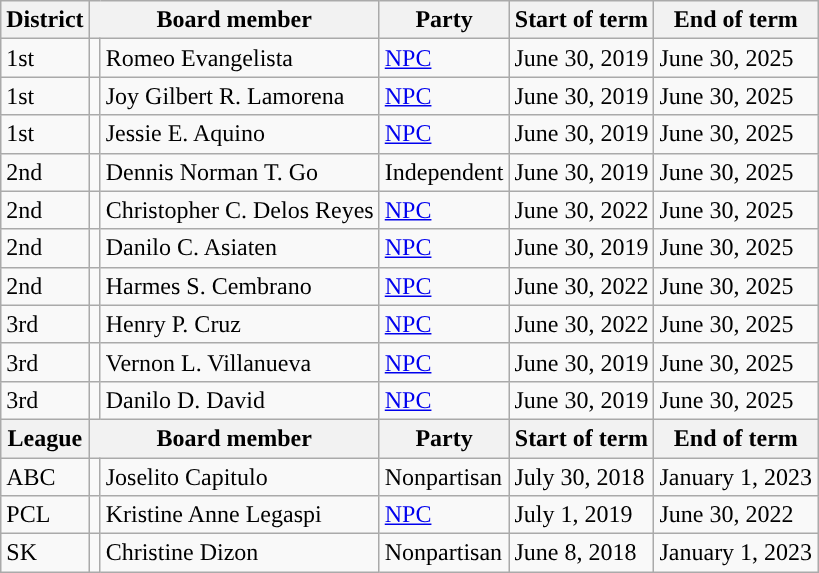<table class="wikitable">
<tr>
<th>District</th>
<th colspan="2">Board member</th>
<th>Party</th>
<th>Start of term</th>
<th>End of term</th>
</tr>
<tr>
<td>1st</td>
<td></td>
<td>Romeo Evangelista</td>
<td><a href='#'>NPC</a></td>
<td>June 30, 2019</td>
<td>June 30, 2025</td>
</tr>
<tr>
<td>1st</td>
<td></td>
<td>Joy Gilbert R. Lamorena</td>
<td><a href='#'>NPC</a></td>
<td>June 30, 2019</td>
<td>June 30, 2025</td>
</tr>
<tr>
<td>1st</td>
<td></td>
<td>Jessie E. Aquino</td>
<td><a href='#'>NPC</a></td>
<td>June 30, 2019</td>
<td>June 30, 2025</td>
</tr>
<tr>
<td>2nd</td>
<td></td>
<td>Dennis Norman T. Go</td>
<td>Independent</td>
<td>June 30, 2019</td>
<td>June 30, 2025</td>
</tr>
<tr>
<td>2nd</td>
<td></td>
<td>Christopher C. Delos Reyes</td>
<td><a href='#'>NPC</a></td>
<td>June 30, 2022</td>
<td>June 30, 2025</td>
</tr>
<tr>
<td>2nd</td>
<td></td>
<td>Danilo C. Asiaten</td>
<td><a href='#'>NPC</a></td>
<td>June 30, 2019</td>
<td>June 30, 2025</td>
</tr>
<tr>
<td>2nd</td>
<td></td>
<td>Harmes S. Cembrano</td>
<td><a href='#'>NPC</a></td>
<td>June 30, 2022</td>
<td>June 30, 2025</td>
</tr>
<tr>
<td>3rd</td>
<td></td>
<td>Henry P. Cruz</td>
<td><a href='#'>NPC</a></td>
<td>June 30, 2022</td>
<td>June 30, 2025</td>
</tr>
<tr>
<td>3rd</td>
<td></td>
<td>Vernon L. Villanueva</td>
<td><a href='#'>NPC</a></td>
<td>June 30, 2019</td>
<td>June 30, 2025</td>
</tr>
<tr>
<td>3rd</td>
<td></td>
<td>Danilo D. David</td>
<td><a href='#'>NPC</a></td>
<td>June 30, 2019</td>
<td>June 30, 2025</td>
</tr>
<tr>
<th>League</th>
<th colspan="2">Board member</th>
<th>Party</th>
<th>Start of term</th>
<th>End of term</th>
</tr>
<tr>
<td>ABC</td>
<td></td>
<td>Joselito Capitulo</td>
<td>Nonpartisan</td>
<td>July 30, 2018</td>
<td>January 1, 2023</td>
</tr>
<tr>
<td>PCL</td>
<td></td>
<td>Kristine Anne Legaspi</td>
<td><a href='#'>NPC</a></td>
<td>July 1, 2019</td>
<td>June 30, 2022</td>
</tr>
<tr>
<td>SK</td>
<td></td>
<td>Christine Dizon</td>
<td>Nonpartisan</td>
<td>June 8, 2018</td>
<td>January 1, 2023</td>
</tr>
</table>
